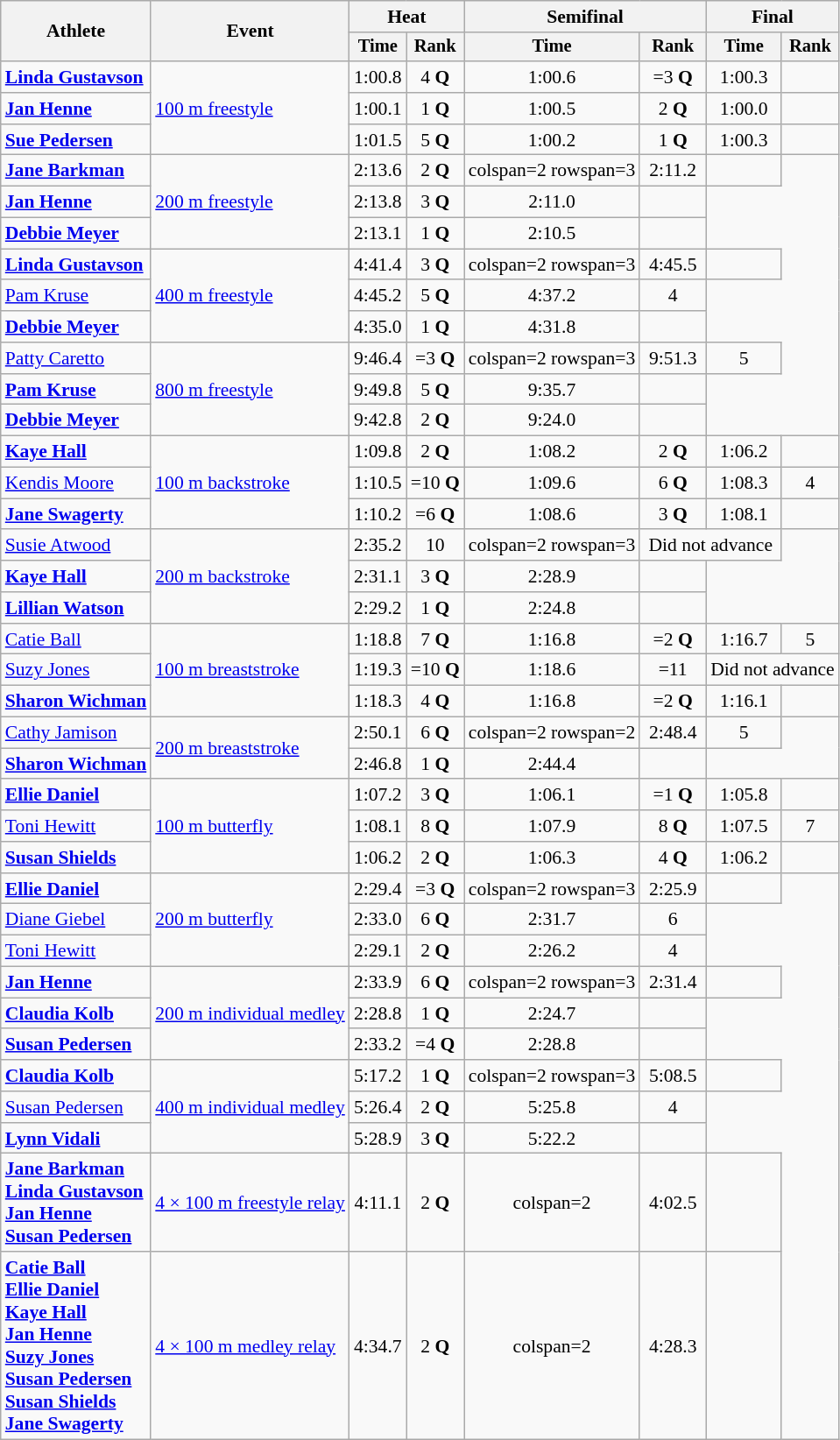<table class=wikitable style=font-size:90%;text-align:center>
<tr>
<th rowspan=2>Athlete</th>
<th rowspan=2>Event</th>
<th colspan=2>Heat</th>
<th colspan=2>Semifinal</th>
<th colspan=2>Final</th>
</tr>
<tr style=font-size:95%>
<th>Time</th>
<th>Rank</th>
<th>Time</th>
<th>Rank</th>
<th>Time</th>
<th>Rank</th>
</tr>
<tr>
<td align=left><strong><a href='#'>Linda Gustavson</a></strong></td>
<td align=left rowspan=3><a href='#'>100 m freestyle</a></td>
<td>1:00.8</td>
<td>4 <strong>Q</strong></td>
<td>1:00.6</td>
<td>=3 <strong>Q</strong></td>
<td>1:00.3</td>
<td></td>
</tr>
<tr>
<td align=left><strong><a href='#'>Jan Henne</a></strong></td>
<td>1:00.1</td>
<td>1 <strong>Q</strong></td>
<td>1:00.5</td>
<td>2 <strong>Q</strong></td>
<td>1:00.0</td>
<td></td>
</tr>
<tr>
<td align=left><strong><a href='#'>Sue Pedersen</a></strong></td>
<td>1:01.5</td>
<td>5 <strong>Q</strong></td>
<td>1:00.2</td>
<td>1 <strong>Q</strong></td>
<td>1:00.3</td>
<td></td>
</tr>
<tr>
<td align=left><strong><a href='#'>Jane Barkman</a></strong></td>
<td align=left rowspan=3><a href='#'>200 m freestyle</a></td>
<td>2:13.6</td>
<td>2 <strong>Q</strong></td>
<td>colspan=2 rowspan=3 </td>
<td>2:11.2</td>
<td></td>
</tr>
<tr>
<td align=left><strong><a href='#'>Jan Henne</a></strong></td>
<td>2:13.8</td>
<td>3 <strong>Q</strong></td>
<td>2:11.0</td>
<td></td>
</tr>
<tr>
<td align=left><strong><a href='#'>Debbie Meyer</a></strong></td>
<td>2:13.1 </td>
<td>1 <strong>Q</strong></td>
<td>2:10.5 </td>
<td></td>
</tr>
<tr>
<td align=left><strong><a href='#'>Linda Gustavson</a></strong></td>
<td align=left rowspan=3><a href='#'>400 m freestyle</a></td>
<td>4:41.4</td>
<td>3 <strong>Q</strong></td>
<td>colspan=2 rowspan=3 </td>
<td>4:45.5</td>
<td></td>
</tr>
<tr>
<td align=left><a href='#'>Pam Kruse</a></td>
<td>4:45.2</td>
<td>5 <strong>Q</strong></td>
<td>4:37.2</td>
<td>4</td>
</tr>
<tr>
<td align=left><strong><a href='#'>Debbie Meyer</a></strong></td>
<td>4:35.0 </td>
<td>1 <strong>Q</strong></td>
<td>4:31.8 </td>
<td></td>
</tr>
<tr>
<td align=left><a href='#'>Patty Caretto</a></td>
<td align=left rowspan=3><a href='#'>800 m freestyle</a></td>
<td>9:46.4</td>
<td>=3 <strong>Q</strong></td>
<td>colspan=2 rowspan=3 </td>
<td>9:51.3</td>
<td>5</td>
</tr>
<tr>
<td align=left><strong><a href='#'>Pam Kruse</a></strong></td>
<td>9:49.8</td>
<td>5 <strong>Q</strong></td>
<td>9:35.7</td>
<td></td>
</tr>
<tr>
<td align=left><strong><a href='#'>Debbie Meyer</a></strong></td>
<td>9:42.8 </td>
<td>2 <strong>Q</strong></td>
<td>9:24.0 </td>
<td></td>
</tr>
<tr>
<td align=left><strong><a href='#'>Kaye Hall</a></strong></td>
<td align=left rowspan=3><a href='#'>100 m backstroke</a></td>
<td>1:09.8</td>
<td>2 <strong>Q</strong></td>
<td>1:08.2</td>
<td>2 <strong>Q</strong></td>
<td>1:06.2 </td>
<td></td>
</tr>
<tr>
<td align=left><a href='#'>Kendis Moore</a></td>
<td>1:10.5</td>
<td>=10 <strong>Q</strong></td>
<td>1:09.6</td>
<td>6 <strong>Q</strong></td>
<td>1:08.3</td>
<td>4</td>
</tr>
<tr>
<td align=left><strong><a href='#'>Jane Swagerty</a></strong></td>
<td>1:10.2</td>
<td>=6 <strong>Q</strong></td>
<td>1:08.6</td>
<td>3 <strong>Q</strong></td>
<td>1:08.1</td>
<td></td>
</tr>
<tr>
<td align=left><a href='#'>Susie Atwood</a></td>
<td align=left rowspan=3><a href='#'>200 m backstroke</a></td>
<td>2:35.2</td>
<td>10</td>
<td>colspan=2 rowspan=3 </td>
<td colspan=2>Did not advance</td>
</tr>
<tr>
<td align=left><strong><a href='#'>Kaye Hall</a></strong></td>
<td>2:31.1 </td>
<td>3 <strong>Q</strong></td>
<td>2:28.9</td>
<td></td>
</tr>
<tr>
<td align=left><strong><a href='#'>Lillian Watson</a></strong></td>
<td>2:29.2 </td>
<td>1 <strong>Q</strong></td>
<td>2:24.8 </td>
<td></td>
</tr>
<tr>
<td align=left><a href='#'>Catie Ball</a></td>
<td align=left rowspan=3><a href='#'>100 m breaststroke</a></td>
<td>1:18.8 </td>
<td>7 <strong>Q</strong></td>
<td>1:16.8</td>
<td>=2 <strong>Q</strong></td>
<td>1:16.7</td>
<td>5</td>
</tr>
<tr>
<td align=left><a href='#'>Suzy Jones</a></td>
<td>1:19.3</td>
<td>=10 <strong>Q</strong></td>
<td>1:18.6</td>
<td>=11</td>
<td colspan=2>Did not advance</td>
</tr>
<tr>
<td align=left><strong><a href='#'>Sharon Wichman</a></strong></td>
<td>1:18.3</td>
<td>4 <strong>Q</strong></td>
<td>1:16.8</td>
<td>=2 <strong>Q</strong></td>
<td>1:16.1</td>
<td></td>
</tr>
<tr>
<td align=left><a href='#'>Cathy Jamison</a></td>
<td align=left rowspan=2><a href='#'>200 m breaststroke</a></td>
<td>2:50.1</td>
<td>6 <strong>Q</strong></td>
<td>colspan=2 rowspan=2 </td>
<td>2:48.4</td>
<td>5</td>
</tr>
<tr>
<td align=left><strong><a href='#'>Sharon Wichman</a></strong></td>
<td>2:46.8</td>
<td>1 <strong>Q</strong></td>
<td>2:44.4 </td>
<td></td>
</tr>
<tr>
<td align=left><strong><a href='#'>Ellie Daniel</a></strong></td>
<td align=left rowspan=3><a href='#'>100 m butterfly</a></td>
<td>1:07.2</td>
<td>3 <strong>Q</strong></td>
<td>1:06.1</td>
<td>=1 <strong>Q</strong></td>
<td>1:05.8</td>
<td></td>
</tr>
<tr>
<td align=left><a href='#'>Toni Hewitt</a></td>
<td>1:08.1</td>
<td>8 <strong>Q</strong></td>
<td>1:07.9</td>
<td>8 <strong>Q</strong></td>
<td>1:07.5</td>
<td>7</td>
</tr>
<tr>
<td align=left><strong><a href='#'>Susan Shields</a></strong></td>
<td>1:06.2</td>
<td>2 <strong>Q</strong></td>
<td>1:06.3</td>
<td>4 <strong>Q</strong></td>
<td>1:06.2</td>
<td></td>
</tr>
<tr>
<td align=left><strong><a href='#'>Ellie Daniel</a></strong></td>
<td align=left rowspan=3><a href='#'>200 m butterfly</a></td>
<td>2:29.4</td>
<td>=3 <strong>Q</strong></td>
<td>colspan=2 rowspan=3 </td>
<td>2:25.9</td>
<td></td>
</tr>
<tr>
<td align=left><a href='#'>Diane Giebel</a></td>
<td>2:33.0</td>
<td>6 <strong>Q</strong></td>
<td>2:31.7</td>
<td>6</td>
</tr>
<tr>
<td align=left><a href='#'>Toni Hewitt</a></td>
<td>2:29.1</td>
<td>2 <strong>Q</strong></td>
<td>2:26.2</td>
<td>4</td>
</tr>
<tr>
<td align=left><strong><a href='#'>Jan Henne</a></strong></td>
<td align=left rowspan=3><a href='#'>200 m individual medley</a></td>
<td>2:33.9</td>
<td>6 <strong>Q</strong></td>
<td>colspan=2 rowspan=3 </td>
<td>2:31.4</td>
<td></td>
</tr>
<tr>
<td align=left><strong><a href='#'>Claudia Kolb</a></strong></td>
<td>2:28.8 </td>
<td>1 <strong>Q</strong></td>
<td>2:24.7 </td>
<td></td>
</tr>
<tr>
<td align=left><strong><a href='#'>Susan Pedersen</a></strong></td>
<td>2:33.2</td>
<td>=4 <strong>Q</strong></td>
<td>2:28.8</td>
<td></td>
</tr>
<tr>
<td align=left><strong><a href='#'>Claudia Kolb</a></strong></td>
<td align=left rowspan=3><a href='#'>400 m individual medley</a></td>
<td>5:17.2 </td>
<td>1 <strong>Q</strong></td>
<td>colspan=2 rowspan=3 </td>
<td>5:08.5 </td>
<td></td>
</tr>
<tr>
<td align=left><a href='#'>Susan Pedersen</a></td>
<td>5:26.4</td>
<td>2 <strong>Q</strong></td>
<td>5:25.8</td>
<td>4</td>
</tr>
<tr>
<td align=left><strong><a href='#'>Lynn Vidali</a></strong></td>
<td>5:28.9</td>
<td>3 <strong>Q</strong></td>
<td>5:22.2</td>
<td></td>
</tr>
<tr>
<td align=left><strong><a href='#'>Jane Barkman</a><br><a href='#'>Linda Gustavson</a><br><a href='#'>Jan Henne</a><br><a href='#'>Susan Pedersen</a></strong></td>
<td align=left><a href='#'>4 × 100 m freestyle relay</a></td>
<td>4:11.1</td>
<td>2 <strong>Q</strong></td>
<td>colspan=2 </td>
<td>4:02.5 </td>
<td></td>
</tr>
<tr>
<td align=left><strong><a href='#'>Catie Ball</a><br><a href='#'>Ellie Daniel</a><br><a href='#'>Kaye Hall</a><br><a href='#'>Jan Henne</a><br><a href='#'>Suzy Jones</a><br><a href='#'>Susan Pedersen</a><br><a href='#'>Susan Shields</a><br><a href='#'>Jane Swagerty</a></strong></td>
<td align=left><a href='#'>4 × 100 m medley relay</a></td>
<td>4:34.7</td>
<td>2 <strong>Q</strong></td>
<td>colspan=2 </td>
<td>4:28.3 </td>
<td></td>
</tr>
</table>
